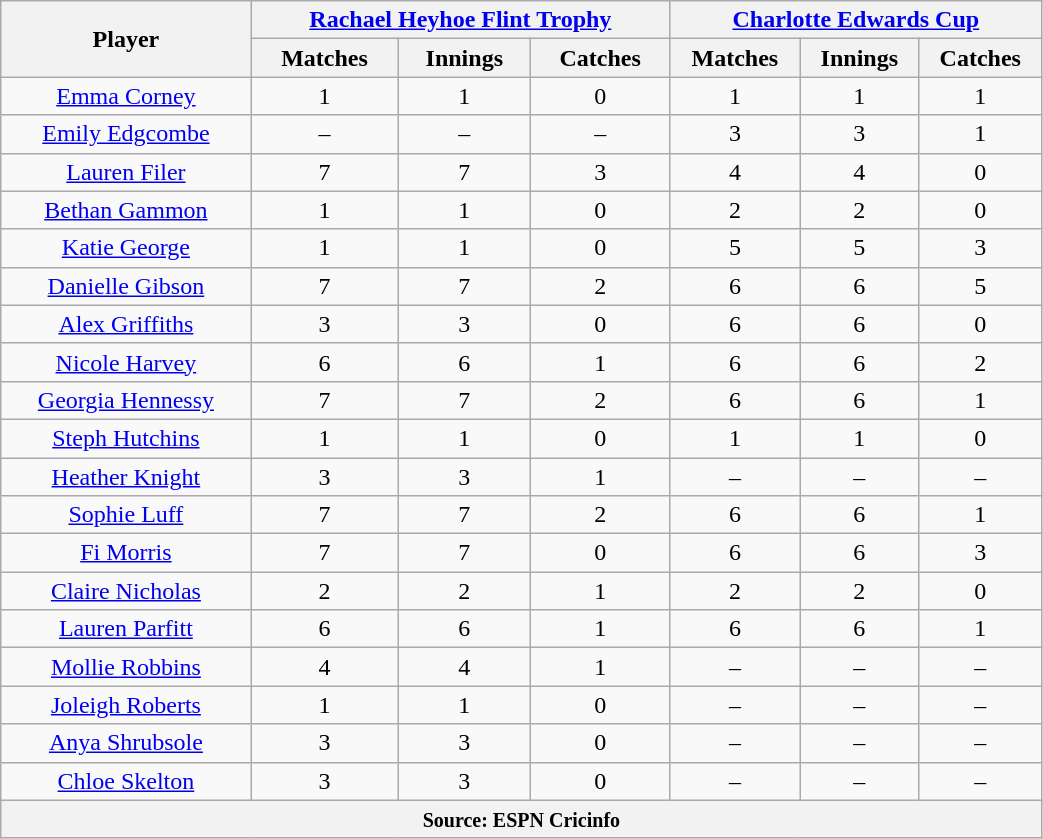<table class="wikitable" style="text-align:center; width:55%;">
<tr>
<th rowspan=2>Player</th>
<th colspan=3><a href='#'>Rachael Heyhoe Flint Trophy</a></th>
<th colspan=3><a href='#'>Charlotte Edwards Cup</a></th>
</tr>
<tr>
<th>Matches</th>
<th>Innings</th>
<th>Catches</th>
<th>Matches</th>
<th>Innings</th>
<th>Catches</th>
</tr>
<tr>
<td><a href='#'>Emma Corney</a></td>
<td>1</td>
<td>1</td>
<td>0</td>
<td>1</td>
<td>1</td>
<td>1</td>
</tr>
<tr>
<td><a href='#'>Emily Edgcombe</a></td>
<td>–</td>
<td>–</td>
<td>–</td>
<td>3</td>
<td>3</td>
<td>1</td>
</tr>
<tr>
<td><a href='#'>Lauren Filer</a></td>
<td>7</td>
<td>7</td>
<td>3</td>
<td>4</td>
<td>4</td>
<td>0</td>
</tr>
<tr>
<td><a href='#'>Bethan Gammon</a></td>
<td>1</td>
<td>1</td>
<td>0</td>
<td>2</td>
<td>2</td>
<td>0</td>
</tr>
<tr>
<td><a href='#'>Katie George</a></td>
<td>1</td>
<td>1</td>
<td>0</td>
<td>5</td>
<td>5</td>
<td>3</td>
</tr>
<tr>
<td><a href='#'>Danielle Gibson</a></td>
<td>7</td>
<td>7</td>
<td>2</td>
<td>6</td>
<td>6</td>
<td>5</td>
</tr>
<tr>
<td><a href='#'>Alex Griffiths</a></td>
<td>3</td>
<td>3</td>
<td>0</td>
<td>6</td>
<td>6</td>
<td>0</td>
</tr>
<tr>
<td><a href='#'>Nicole Harvey</a></td>
<td>6</td>
<td>6</td>
<td>1</td>
<td>6</td>
<td>6</td>
<td>2</td>
</tr>
<tr>
<td><a href='#'>Georgia Hennessy</a></td>
<td>7</td>
<td>7</td>
<td>2</td>
<td>6</td>
<td>6</td>
<td>1</td>
</tr>
<tr>
<td><a href='#'>Steph Hutchins</a></td>
<td>1</td>
<td>1</td>
<td>0</td>
<td>1</td>
<td>1</td>
<td>0</td>
</tr>
<tr>
<td><a href='#'>Heather Knight</a></td>
<td>3</td>
<td>3</td>
<td>1</td>
<td>–</td>
<td>–</td>
<td>–</td>
</tr>
<tr>
<td><a href='#'>Sophie Luff</a></td>
<td>7</td>
<td>7</td>
<td>2</td>
<td>6</td>
<td>6</td>
<td>1</td>
</tr>
<tr>
<td><a href='#'>Fi Morris</a></td>
<td>7</td>
<td>7</td>
<td>0</td>
<td>6</td>
<td>6</td>
<td>3</td>
</tr>
<tr>
<td><a href='#'>Claire Nicholas</a></td>
<td>2</td>
<td>2</td>
<td>1</td>
<td>2</td>
<td>2</td>
<td>0</td>
</tr>
<tr>
<td><a href='#'>Lauren Parfitt</a></td>
<td>6</td>
<td>6</td>
<td>1</td>
<td>6</td>
<td>6</td>
<td>1</td>
</tr>
<tr>
<td><a href='#'>Mollie Robbins</a></td>
<td>4</td>
<td>4</td>
<td>1</td>
<td>–</td>
<td>–</td>
<td>–</td>
</tr>
<tr>
<td><a href='#'>Joleigh Roberts</a></td>
<td>1</td>
<td>1</td>
<td>0</td>
<td>–</td>
<td>–</td>
<td>–</td>
</tr>
<tr>
<td><a href='#'>Anya Shrubsole</a></td>
<td>3</td>
<td>3</td>
<td>0</td>
<td>–</td>
<td>–</td>
<td>–</td>
</tr>
<tr>
<td><a href='#'>Chloe Skelton</a></td>
<td>3</td>
<td>3</td>
<td>0</td>
<td>–</td>
<td>–</td>
<td>–</td>
</tr>
<tr>
<th colspan="7"><small>Source: ESPN Cricinfo</small></th>
</tr>
</table>
